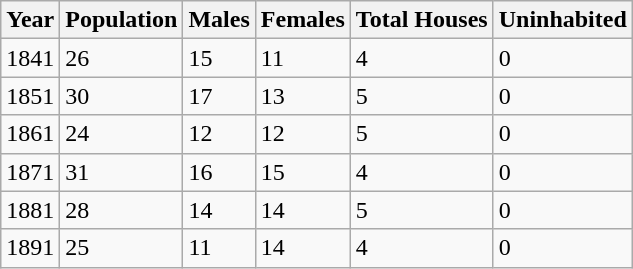<table class="wikitable">
<tr>
<th>Year</th>
<th>Population</th>
<th>Males</th>
<th>Females</th>
<th>Total Houses</th>
<th>Uninhabited</th>
</tr>
<tr>
<td>1841</td>
<td>26</td>
<td>15</td>
<td>11</td>
<td>4</td>
<td>0</td>
</tr>
<tr>
<td>1851</td>
<td>30</td>
<td>17</td>
<td>13</td>
<td>5</td>
<td>0</td>
</tr>
<tr>
<td>1861</td>
<td>24</td>
<td>12</td>
<td>12</td>
<td>5</td>
<td>0</td>
</tr>
<tr>
<td>1871</td>
<td>31</td>
<td>16</td>
<td>15</td>
<td>4</td>
<td>0</td>
</tr>
<tr>
<td>1881</td>
<td>28</td>
<td>14</td>
<td>14</td>
<td>5</td>
<td>0</td>
</tr>
<tr>
<td>1891</td>
<td>25</td>
<td>11</td>
<td>14</td>
<td>4</td>
<td>0</td>
</tr>
</table>
